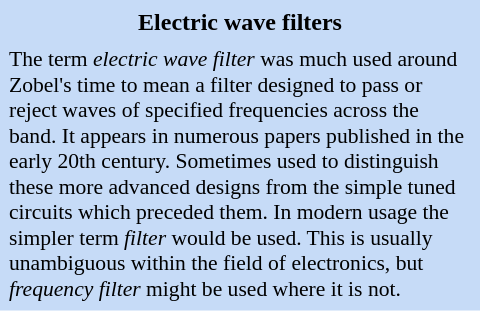<table class="toccolours" style="float: right; margin-left: 1em; ; background:#c6dbf7; color:black; width:20em; max-width: 40%;" cellspacing="5">
<tr>
<td style="text-align: center;"><strong>Electric wave filters</strong></td>
</tr>
<tr>
<td style="text-align: left; font-size: 90%;">The term <em>electric wave filter</em> was much used around Zobel's time to mean a filter designed to pass or reject waves of specified frequencies across the band. It appears in numerous papers published in the early 20th century. Sometimes used to distinguish these more advanced designs from the simple tuned circuits which preceded them. In modern usage the simpler term <em>filter</em> would be used.  This is usually unambiguous within the field of electronics, but <em>frequency filter</em> might be used where it is not.</td>
</tr>
</table>
